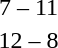<table style="text-align:center">
<tr>
<th width=200></th>
<th width=100></th>
<th width=200></th>
</tr>
<tr>
<td align=right></td>
<td>7 – 11</td>
<td align=left><strong></strong></td>
</tr>
<tr>
<td align=right><strong></strong></td>
<td>12 – 8</td>
<td align=left></td>
</tr>
</table>
